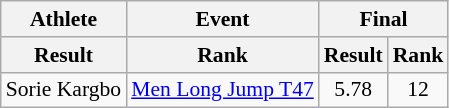<table class=wikitable style="font-size:90%">
<tr>
<th rowspan="1">Athlete</th>
<th rowspan="1">Event</th>
<th colspan="2">Final</th>
</tr>
<tr>
<th>Result</th>
<th>Rank</th>
<th>Result</th>
<th>Rank</th>
</tr>
<tr align=center>
<td align=left>Sorie Kargbo</td>
<td align=left><a href='#'>Men Long Jump T47</a></td>
<td>5.78</td>
<td>12</td>
</tr>
</table>
